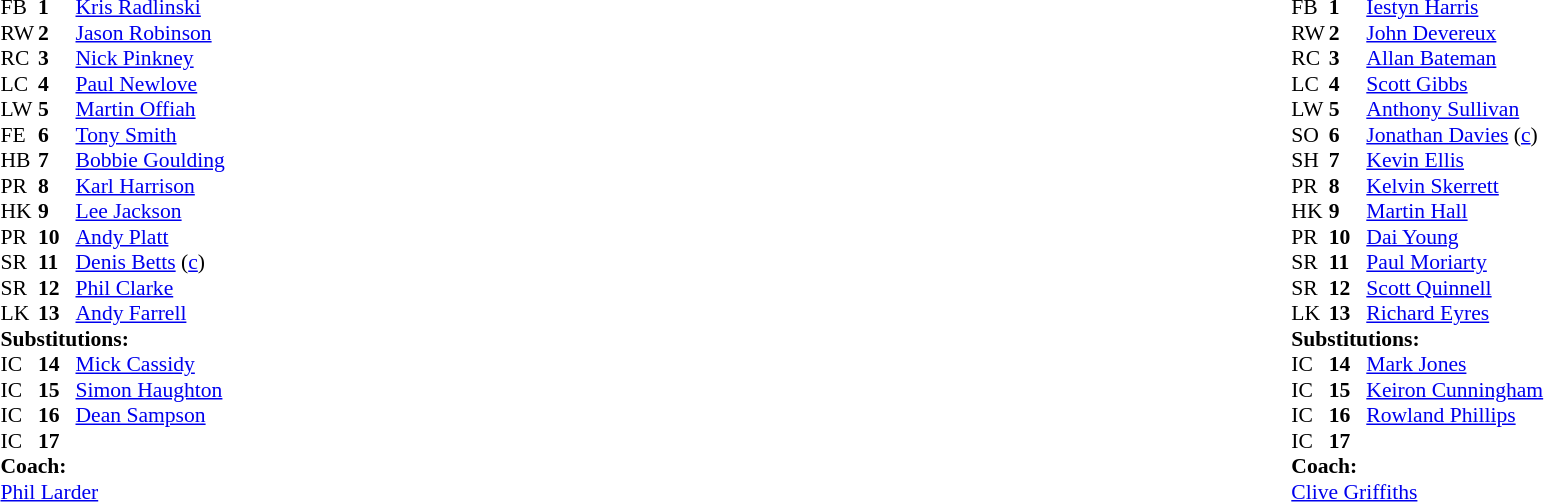<table width="100%">
<tr>
<td valign="top" width="50%"><br><table style="font-size: 90%" cellspacing="0" cellpadding="0">
<tr>
<th width="25"></th>
<th width="25"></th>
</tr>
<tr>
<td>FB</td>
<td><strong>1</strong></td>
<td> <a href='#'>Kris Radlinski</a></td>
</tr>
<tr>
<td>RW</td>
<td><strong>2</strong></td>
<td> <a href='#'>Jason Robinson</a></td>
</tr>
<tr>
<td>RC</td>
<td><strong>3</strong></td>
<td> <a href='#'>Nick Pinkney</a></td>
</tr>
<tr>
<td>LC</td>
<td><strong>4</strong></td>
<td> <a href='#'>Paul Newlove</a></td>
</tr>
<tr>
<td>LW</td>
<td><strong>5</strong></td>
<td> <a href='#'>Martin Offiah</a></td>
</tr>
<tr>
<td>FE</td>
<td><strong>6</strong></td>
<td> <a href='#'>Tony Smith</a></td>
</tr>
<tr>
<td>HB</td>
<td><strong>7</strong></td>
<td> <a href='#'>Bobbie Goulding</a></td>
</tr>
<tr>
<td>PR</td>
<td><strong>8</strong></td>
<td> <a href='#'>Karl Harrison</a></td>
</tr>
<tr>
<td>HK</td>
<td><strong>9</strong></td>
<td> <a href='#'>Lee Jackson</a></td>
</tr>
<tr>
<td>PR</td>
<td><strong>10</strong></td>
<td> <a href='#'>Andy Platt</a></td>
</tr>
<tr>
<td>SR</td>
<td><strong>11</strong></td>
<td> <a href='#'>Denis Betts</a> (<a href='#'>c</a>)</td>
</tr>
<tr>
<td>SR</td>
<td><strong>12</strong></td>
<td> <a href='#'>Phil Clarke</a></td>
</tr>
<tr>
<td>LK</td>
<td><strong>13</strong></td>
<td> <a href='#'>Andy Farrell</a></td>
</tr>
<tr>
<td colspan=3><strong>Substitutions:</strong></td>
</tr>
<tr>
<td>IC</td>
<td><strong>14</strong></td>
<td> <a href='#'>Mick Cassidy</a></td>
</tr>
<tr>
<td>IC</td>
<td><strong>15</strong></td>
<td> <a href='#'>Simon Haughton</a></td>
</tr>
<tr>
<td>IC</td>
<td><strong>16</strong></td>
<td> <a href='#'>Dean Sampson</a></td>
</tr>
<tr>
<td>IC</td>
<td><strong>17</strong></td>
<td></td>
</tr>
<tr>
<td colspan=3><strong>Coach:</strong></td>
</tr>
<tr>
<td colspan="4"> <a href='#'>Phil Larder</a></td>
</tr>
</table>
</td>
<td valign="top" width="50%"><br><table style="font-size: 90%" cellspacing="0" cellpadding="0" align="center">
<tr>
<th width="25"></th>
<th width="25"></th>
</tr>
<tr>
<td>FB</td>
<td><strong>1</strong></td>
<td> <a href='#'>Iestyn Harris</a></td>
</tr>
<tr>
<td>RW</td>
<td><strong>2</strong></td>
<td> <a href='#'>John Devereux</a></td>
</tr>
<tr>
<td>RC</td>
<td><strong>3</strong></td>
<td> <a href='#'>Allan Bateman</a></td>
</tr>
<tr>
<td>LC</td>
<td><strong>4</strong></td>
<td> <a href='#'>Scott Gibbs</a></td>
</tr>
<tr>
<td>LW</td>
<td><strong>5</strong></td>
<td> <a href='#'>Anthony Sullivan</a></td>
</tr>
<tr>
<td>SO</td>
<td><strong>6</strong></td>
<td> <a href='#'>Jonathan Davies</a> (<a href='#'>c</a>)</td>
</tr>
<tr>
<td>SH</td>
<td><strong>7</strong></td>
<td> <a href='#'>Kevin Ellis</a></td>
</tr>
<tr>
<td>PR</td>
<td><strong>8</strong></td>
<td> <a href='#'>Kelvin Skerrett</a></td>
</tr>
<tr>
<td>HK</td>
<td><strong>9</strong></td>
<td> <a href='#'>Martin Hall</a></td>
</tr>
<tr>
<td>PR</td>
<td><strong>10</strong></td>
<td> <a href='#'>Dai Young</a></td>
</tr>
<tr>
<td>SR</td>
<td><strong>11</strong></td>
<td> <a href='#'>Paul Moriarty</a></td>
</tr>
<tr>
<td>SR</td>
<td><strong>12</strong></td>
<td> <a href='#'>Scott Quinnell</a></td>
</tr>
<tr>
<td>LK</td>
<td><strong>13</strong></td>
<td> <a href='#'>Richard Eyres</a></td>
</tr>
<tr>
<td colspan=3><strong>Substitutions:</strong></td>
</tr>
<tr>
<td>IC</td>
<td><strong>14</strong></td>
<td> <a href='#'>Mark Jones</a></td>
</tr>
<tr>
<td>IC</td>
<td><strong>15</strong></td>
<td> <a href='#'>Keiron Cunningham</a></td>
</tr>
<tr>
<td>IC</td>
<td><strong>16</strong></td>
<td> <a href='#'>Rowland Phillips</a></td>
</tr>
<tr>
<td>IC</td>
<td><strong>17</strong></td>
<td></td>
</tr>
<tr>
<td colspan=3><strong>Coach:</strong></td>
</tr>
<tr>
<td colspan="4"> <a href='#'>Clive Griffiths</a></td>
</tr>
</table>
</td>
</tr>
</table>
